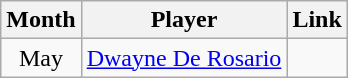<table class=wikitable>
<tr>
<th>Month</th>
<th>Player</th>
<th>Link</th>
</tr>
<tr>
<td align=center>May</td>
<td> <a href='#'>Dwayne De Rosario</a></td>
<td> </td>
</tr>
</table>
